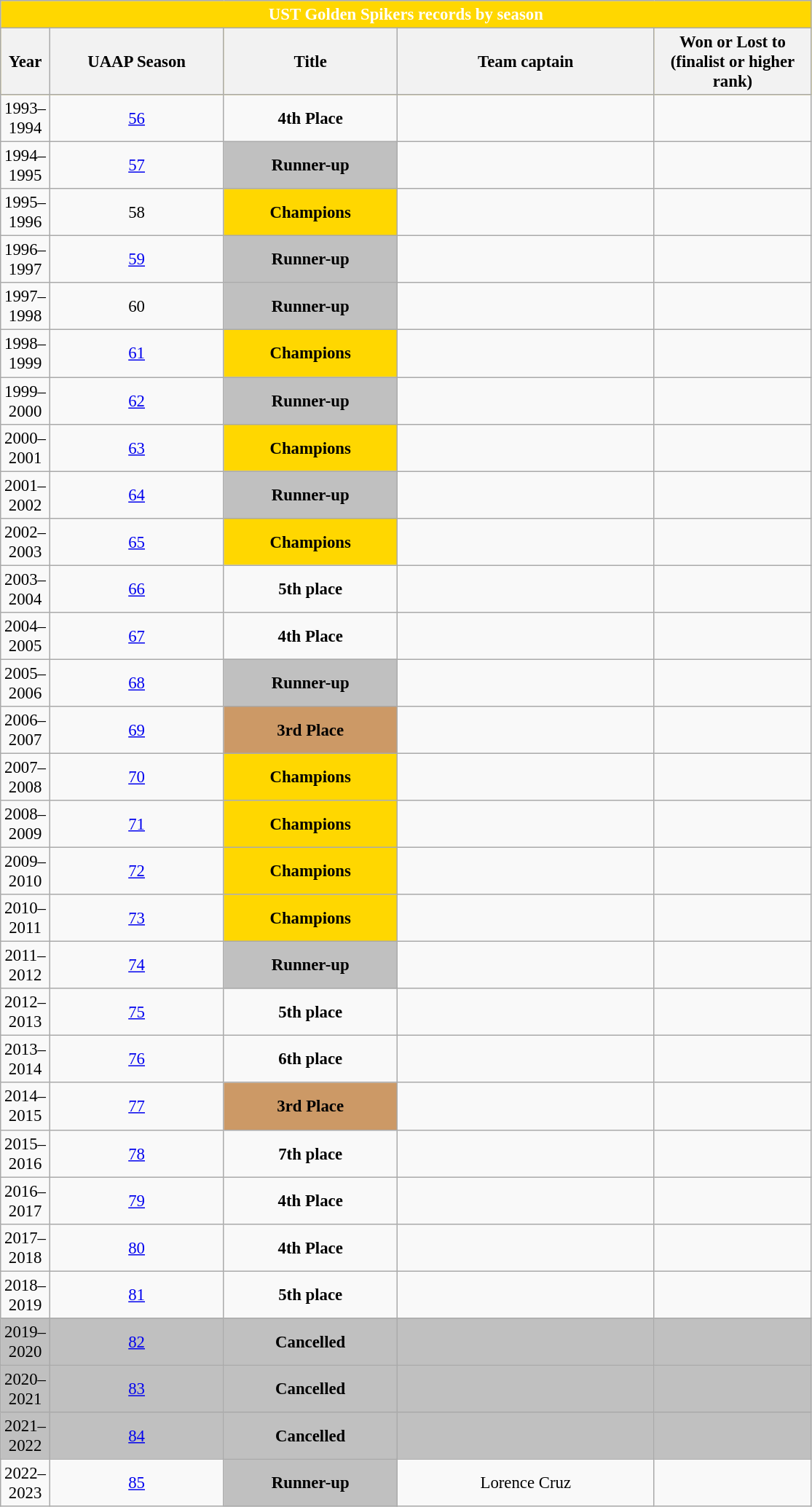<table class="wikitable sortable" style="font-size:95%; text-align:left;">
<tr>
<th colspan="8" style= "background: gold; color: white; text-align: center"><strong>UST Golden Spikers records by season</strong></th>
</tr>
<tr style="background: gold; color: black">
<th style= "align=center; width:1em;">Year</th>
<th style= "align=center; width:10em;">UAAP Season</th>
<th style= "align=center;width:10em;">Title</th>
<th style= "align=center; width:15em;">Team captain</th>
<th style= "align=center; width:9em;">Won or Lost to<br>(finalist or higher rank)</th>
</tr>
<tr align=center>
<td>1993–1994</td>
<td><a href='#'>56</a></td>
<td style="background: green1;"><strong>4th Place</strong></td>
<td></td>
<td></td>
</tr>
<tr align=center>
<td>1994–1995</td>
<td><a href='#'>57</a></td>
<td style="background:silver;"><strong>Runner-up</strong></td>
<td></td>
<td></td>
</tr>
<tr align=center>
<td>1995–1996</td>
<td>58</td>
<td style="background:gold;"><strong>Champions</strong></td>
<td></td>
<td></td>
</tr>
<tr align=center>
<td>1996–1997</td>
<td><a href='#'>59</a></td>
<td style="background:silver;"><strong>Runner-up</strong></td>
<td></td>
<td></td>
</tr>
<tr align=center>
<td>1997–1998</td>
<td 1997 UAAP Women's Volleyball>60</td>
<td style="background:silver;"><strong>Runner-up</strong></td>
<td></td>
<td></td>
</tr>
<tr align=center>
<td>1998–1999</td>
<td><a href='#'>61</a></td>
<td style="background:gold;"><strong>Champions</strong></td>
<td></td>
<td></td>
</tr>
<tr align=center>
<td>1999–2000</td>
<td><a href='#'>62</a></td>
<td style="background:silver;"><strong>Runner-up</strong></td>
<td></td>
<td></td>
</tr>
<tr align=center>
<td>2000–2001</td>
<td><a href='#'>63</a></td>
<td style="background:gold;"><strong>Champions</strong></td>
<td></td>
<td></td>
</tr>
<tr align=center>
<td>2001–2002</td>
<td><a href='#'>64</a></td>
<td style="background:silver;"><strong>Runner-up</strong></td>
<td></td>
<td></td>
</tr>
<tr align=center>
<td>2002–2003</td>
<td><a href='#'>65</a></td>
<td style="background:gold;"><strong>Champions</strong></td>
<td></td>
<td></td>
</tr>
<tr align=center>
<td>2003–2004</td>
<td><a href='#'>66</a></td>
<td><strong>5th place</strong></td>
<td></td>
<td></td>
</tr>
<tr align=center>
<td>2004–2005</td>
<td><a href='#'>67</a></td>
<td style="background: green1;"><strong>4th Place</strong></td>
<td></td>
<td></td>
</tr>
<tr align=center>
<td>2005–2006</td>
<td><a href='#'>68</a></td>
<td style="background: silver;"><strong>Runner-up</strong></td>
<td></td>
<td></td>
</tr>
<tr align=center>
<td>2006–2007</td>
<td><a href='#'>69</a></td>
<td style="background:#c96;"><strong>3rd Place</strong></td>
<td></td>
<td></td>
</tr>
<tr align=center>
<td>2007–2008</td>
<td><a href='#'>70</a></td>
<td style="background:gold;"><strong>Champions</strong></td>
<td></td>
<td></td>
</tr>
<tr align=center>
<td>2008–2009</td>
<td><a href='#'>71</a></td>
<td style="background:gold;"><strong>Champions</strong></td>
<td></td>
<td></td>
</tr>
<tr align=center>
<td>2009–2010</td>
<td><a href='#'>72</a></td>
<td style="background:gold;"><strong>Champions</strong></td>
<td></td>
<td></td>
</tr>
<tr align=center>
<td>2010–2011</td>
<td><a href='#'>73</a></td>
<td style="background:gold;"><strong>Champions</strong></td>
<td></td>
<td></td>
</tr>
<tr align=center>
<td>2011–2012</td>
<td><a href='#'>74</a></td>
<td style="background: silver;"><strong>Runner-up</strong></td>
<td></td>
<td></td>
</tr>
<tr align=center>
<td>2012–2013</td>
<td><a href='#'>75</a></td>
<td><strong>5th place</strong></td>
<td></td>
<td></td>
</tr>
<tr align=center>
<td>2013–2014</td>
<td><a href='#'>76</a></td>
<td><strong>6th place</strong></td>
<td></td>
<td></td>
</tr>
<tr align=center>
<td>2014–2015</td>
<td><a href='#'>77</a></td>
<td style="background:#c96;"><strong>3rd Place</strong></td>
<td></td>
<td></td>
</tr>
<tr align=center>
<td>2015–2016</td>
<td><a href='#'>78</a></td>
<td><strong>7th place</strong></td>
<td></td>
<td></td>
</tr>
<tr align=center>
<td>2016–2017</td>
<td><a href='#'>79</a></td>
<td style="background: green1;"><strong>4th Place</strong></td>
<td></td>
<td></td>
</tr>
<tr align=center>
<td>2017–2018</td>
<td><a href='#'>80</a></td>
<td style="background: green1;"><strong>4th Place</strong></td>
<td></td>
<td></td>
</tr>
<tr align=center>
<td>2018–2019</td>
<td><a href='#'>81</a></td>
<td><strong>5th place</strong></td>
<td></td>
<td></td>
</tr>
<tr bgcolor=silver |align=center>
<td align=center>2019–2020</td>
<td align=center><a href='#'>82</a></td>
<td align=center><strong>Cancelled</strong></td>
<td align=center></td>
<td></td>
</tr>
<tr bgcolor=silver |align=center>
<td align=center>2020–2021</td>
<td align=center><a href='#'>83</a></td>
<td align=center><strong>Cancelled</strong></td>
<td></td>
<td></td>
</tr>
<tr bgcolor=silver |align=center>
<td align=center>2021–2022</td>
<td align=center><a href='#'>84</a></td>
<td align=center><strong>Cancelled</strong></td>
<td></td>
<td></td>
</tr>
<tr align=center>
<td>2022–2023</td>
<td><a href='#'>85</a></td>
<td style="background:silver;"><strong>Runner-up</strong></td>
<td>Lorence Cruz</td>
<td></td>
</tr>
</table>
